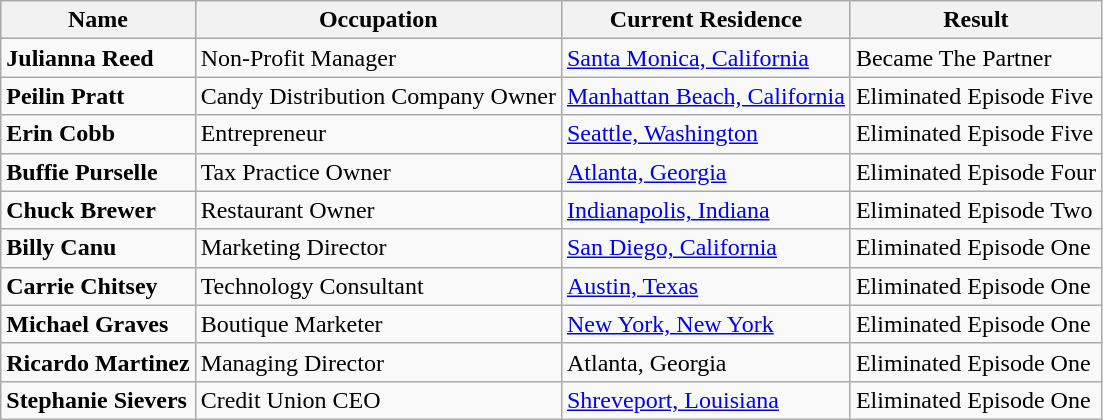<table class="wikitable sortable">
<tr>
<th>Name</th>
<th>Occupation</th>
<th>Current Residence</th>
<th>Result</th>
</tr>
<tr>
<td><strong>Julianna Reed</strong></td>
<td>Non-Profit Manager</td>
<td><a href='#'>Santa Monica, California</a></td>
<td>Became The Partner</td>
</tr>
<tr>
<td><strong>Peilin Pratt</strong></td>
<td>Candy Distribution Company Owner</td>
<td><a href='#'>Manhattan Beach, California</a></td>
<td>Eliminated Episode Five</td>
</tr>
<tr>
<td><strong>Erin Cobb</strong></td>
<td>Entrepreneur</td>
<td><a href='#'>Seattle, Washington</a></td>
<td>Eliminated Episode Five</td>
</tr>
<tr>
<td><strong>Buffie Purselle</strong></td>
<td>Tax Practice Owner</td>
<td><a href='#'>Atlanta, Georgia</a></td>
<td>Eliminated Episode Four</td>
</tr>
<tr>
<td><strong>Chuck Brewer</strong></td>
<td>Restaurant Owner</td>
<td><a href='#'>Indianapolis, Indiana</a></td>
<td>Eliminated Episode Two</td>
</tr>
<tr>
<td><strong>Billy Canu</strong></td>
<td>Marketing Director</td>
<td><a href='#'>San Diego, California</a></td>
<td>Eliminated Episode One</td>
</tr>
<tr>
<td><strong>Carrie Chitsey</strong></td>
<td>Technology Consultant</td>
<td><a href='#'>Austin, Texas</a></td>
<td>Eliminated Episode One</td>
</tr>
<tr>
<td><strong>Michael Graves</strong></td>
<td>Boutique Marketer</td>
<td><a href='#'>New York, New York</a></td>
<td>Eliminated Episode One</td>
</tr>
<tr>
<td><strong>Ricardo Martinez</strong></td>
<td>Managing Director</td>
<td>Atlanta, Georgia</td>
<td>Eliminated Episode One</td>
</tr>
<tr>
<td><strong>Stephanie Sievers</strong></td>
<td>Credit Union CEO</td>
<td><a href='#'>Shreveport, Louisiana</a></td>
<td>Eliminated Episode One</td>
</tr>
</table>
